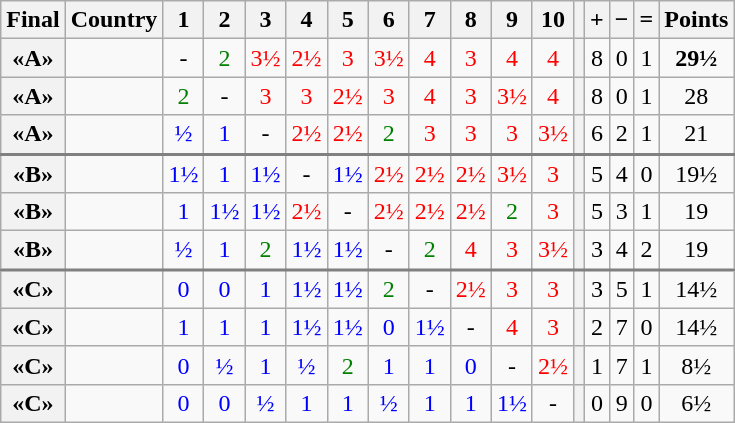<table class="wikitable" style="text-align:center">
<tr>
<th>Final</th>
<th>Country</th>
<th>1</th>
<th>2</th>
<th>3</th>
<th>4</th>
<th>5</th>
<th>6</th>
<th>7</th>
<th>8</th>
<th>9</th>
<th>10</th>
<th></th>
<th>+</th>
<th>−</th>
<th>=</th>
<th>Points</th>
</tr>
<tr>
<th>«A»</th>
<td style="text-align: left"></td>
<td>-</td>
<td style="color:green;">2</td>
<td style="color:red;">3½</td>
<td style="color:red;">2½</td>
<td style="color:red;">3</td>
<td style="color:red;">3½</td>
<td style="color:red;">4</td>
<td style="color:red;">3</td>
<td style="color:red;">4</td>
<td style="color:red;">4</td>
<th></th>
<td>8</td>
<td>0</td>
<td>1</td>
<td><strong>29½ </strong></td>
</tr>
<tr>
<th>«A»</th>
<td style="text-align: left"></td>
<td style="color:green;">2</td>
<td>-</td>
<td style="color:red;">3</td>
<td style="color:red;">3</td>
<td style="color:red;">2½</td>
<td style="color:red;">3</td>
<td style="color:red;">4</td>
<td style="color:red;">3</td>
<td style="color:red;">3½</td>
<td style="color:red;">4</td>
<th></th>
<td>8</td>
<td>0</td>
<td>1</td>
<td>28</td>
</tr>
<tr>
<th>«A»</th>
<td style="text-align: left"></td>
<td style="color:blue;">½</td>
<td style="color:blue;">1</td>
<td>-</td>
<td style="color:red;">2½</td>
<td style="color:red;">2½</td>
<td style="color:green;">2</td>
<td style="color:red;">3</td>
<td style="color:red;">3</td>
<td style="color:red;">3</td>
<td style="color:red;">3½</td>
<th></th>
<td>6</td>
<td>2</td>
<td>1</td>
<td>21</td>
</tr>
<tr style="border-top:2px solid grey;">
<th>«B»</th>
<td style="text-align: left"></td>
<td style="color:blue;">1½</td>
<td style="color:blue;">1</td>
<td style="color:blue;">1½</td>
<td>-</td>
<td style="color:blue;">1½</td>
<td style="color:red;">2½</td>
<td style="color:red;">2½</td>
<td style="color:red;">2½</td>
<td style="color:red;">3½</td>
<td style="color:red;">3</td>
<th></th>
<td>5</td>
<td>4</td>
<td>0</td>
<td>19½</td>
</tr>
<tr>
<th>«B»</th>
<td style="text-align: left"></td>
<td style="color:blue;">1</td>
<td style="color:blue;">1½</td>
<td style="color:blue;">1½</td>
<td style="color:red;">2½</td>
<td>-</td>
<td style="color:red;">2½</td>
<td style="color:red;">2½</td>
<td style="color:red;">2½</td>
<td style="color:green;">2</td>
<td style="color:red;">3</td>
<th></th>
<td>5</td>
<td>3</td>
<td>1</td>
<td>19</td>
</tr>
<tr>
<th>«B»</th>
<td style="text-align: left"></td>
<td style="color:blue;">½</td>
<td style="color:blue;">1</td>
<td style="color:green;">2</td>
<td style="color:blue;">1½</td>
<td style="color:blue;">1½</td>
<td>-</td>
<td style="color:green;">2</td>
<td style="color:red;">4</td>
<td style="color:red;">3</td>
<td style="color:red;">3½</td>
<th></th>
<td>3</td>
<td>4</td>
<td>2</td>
<td>19</td>
</tr>
<tr style="border-top:2px solid grey;">
<th>«C»</th>
<td style="text-align: left"></td>
<td style="color:blue;">0</td>
<td style="color:blue;">0</td>
<td style="color:blue;">1</td>
<td style="color:blue;">1½</td>
<td style="color:blue;">1½</td>
<td style="color:green;">2</td>
<td>-</td>
<td style="color:red;">2½</td>
<td style="color:red;">3</td>
<td style="color:red;">3</td>
<th></th>
<td>3</td>
<td>5</td>
<td>1</td>
<td>14½</td>
</tr>
<tr>
<th>«C»</th>
<td style="text-align: left"></td>
<td style="color:blue;">1</td>
<td style="color:blue;">1</td>
<td style="color:blue;">1</td>
<td style="color:blue;">1½</td>
<td style="color:blue;">1½</td>
<td style="color:blue;">0</td>
<td style="color:blue;">1½</td>
<td>-</td>
<td style="color:red;">4</td>
<td style="color:red;">3</td>
<th></th>
<td>2</td>
<td>7</td>
<td>0</td>
<td>14½</td>
</tr>
<tr>
<th>«C»</th>
<td style="text-align: left"></td>
<td style="color:blue;">0</td>
<td style="color:blue;">½</td>
<td style="color:blue;">1</td>
<td style="color:blue;">½</td>
<td style="color:green;">2</td>
<td style="color:blue;">1</td>
<td style="color:blue;">1</td>
<td style="color:blue;">0</td>
<td>-</td>
<td style="color:red;">2½</td>
<th></th>
<td>1</td>
<td>7</td>
<td>1</td>
<td>8½</td>
</tr>
<tr>
<th>«C»</th>
<td style="text-align: left"></td>
<td style="color:blue;">0</td>
<td style="color:blue;">0</td>
<td style="color:blue;">½</td>
<td style="color:blue;">1</td>
<td style="color:blue;">1</td>
<td style="color:blue;">½</td>
<td style="color:blue;">1</td>
<td style="color:blue;">1</td>
<td style="color:blue;">1½</td>
<td>-</td>
<th></th>
<td>0</td>
<td>9</td>
<td>0</td>
<td>6½</td>
</tr>
</table>
